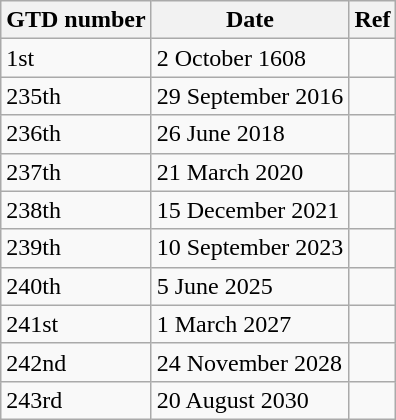<table class="wikitable sortable">
<tr>
<th>GTD number</th>
<th>Date</th>
<th>Ref</th>
</tr>
<tr>
<td>1st</td>
<td>2 October 1608</td>
<td></td>
</tr>
<tr>
<td>235th</td>
<td>29 September 2016</td>
<td></td>
</tr>
<tr>
<td>236th</td>
<td>26 June 2018</td>
<td></td>
</tr>
<tr>
<td>237th</td>
<td>21 March 2020</td>
<td></td>
</tr>
<tr>
<td>238th</td>
<td>15 December 2021</td>
<td></td>
</tr>
<tr>
<td>239th</td>
<td>10 September 2023</td>
<td></td>
</tr>
<tr>
<td>240th</td>
<td>5 June 2025</td>
<td></td>
</tr>
<tr>
<td>241st</td>
<td>1 March 2027</td>
<td></td>
</tr>
<tr>
<td>242nd</td>
<td>24 November 2028</td>
<td></td>
</tr>
<tr>
<td>243rd</td>
<td>20 August 2030</td>
<td></td>
</tr>
</table>
